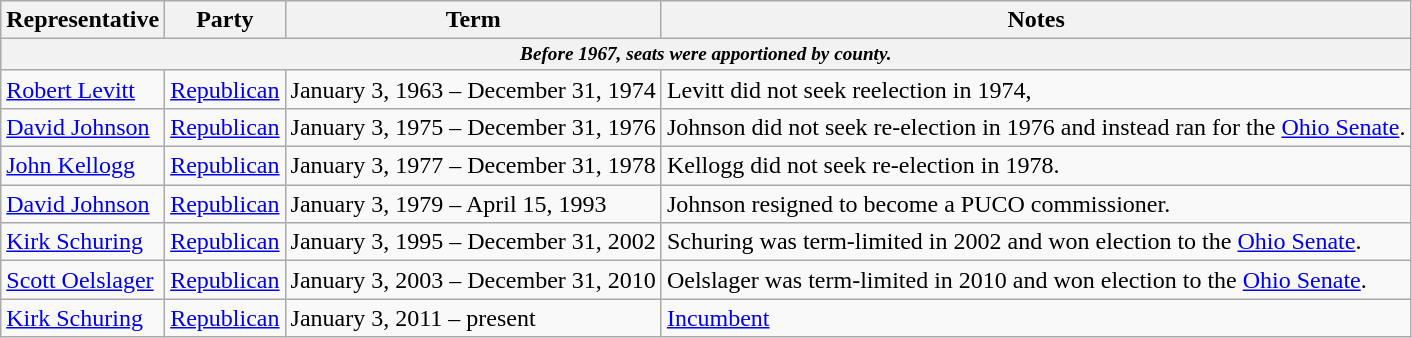<table class=wikitable>
<tr valign=bottom>
<th>Representative</th>
<th>Party</th>
<th>Term</th>
<th>Notes</th>
</tr>
<tr>
<th colspan=5 style="font-size: 80%;"><em>Before 1967, seats were apportioned by county.</em></th>
</tr>
<tr>
<td><a href='#'>Robert Levitt</a></td>
<td><a href='#'>Republican</a></td>
<td>January 3, 1963 – December 31, 1974</td>
<td>Levitt did not seek reelection in 1974,</td>
</tr>
<tr>
<td><a href='#'>David Johnson</a></td>
<td><a href='#'>Republican</a></td>
<td>January 3, 1975 – December 31, 1976</td>
<td>Johnson did not seek re-election in 1976 and instead ran for the <a href='#'>Ohio Senate</a>.</td>
</tr>
<tr>
<td><a href='#'>John Kellogg</a></td>
<td><a href='#'>Republican</a></td>
<td>January 3, 1977 – December 31, 1978</td>
<td>Kellogg did not seek re-election in 1978.</td>
</tr>
<tr>
<td><a href='#'>David Johnson</a></td>
<td><a href='#'>Republican</a></td>
<td>January 3, 1979 – April 15, 1993</td>
<td>Johnson resigned to become a PUCO commissioner.</td>
</tr>
<tr>
<td><a href='#'>Kirk Schuring</a></td>
<td><a href='#'>Republican</a></td>
<td>January 3, 1995 – December 31, 2002</td>
<td>Schuring was term-limited in 2002 and won election to the <a href='#'>Ohio Senate</a>.</td>
</tr>
<tr>
<td><a href='#'>Scott Oelslager</a></td>
<td><a href='#'>Republican</a></td>
<td>January 3, 2003 – December 31, 2010</td>
<td>Oelslager was term-limited in 2010 and won election to the <a href='#'>Ohio Senate</a>.</td>
</tr>
<tr>
<td><a href='#'>Kirk Schuring</a></td>
<td><a href='#'>Republican</a></td>
<td>January 3, 2011 – present</td>
<td><a href='#'>Incumbent</a></td>
</tr>
</table>
